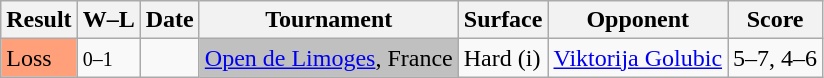<table class="sortable wikitable">
<tr>
<th>Result</th>
<th class="unsortable">W–L</th>
<th>Date</th>
<th>Tournament</th>
<th>Surface</th>
<th>Opponent</th>
<th class="unsortable">Score</th>
</tr>
<tr>
<td style="background:#ffa07a;">Loss</td>
<td><small>0–1</small></td>
<td><a href='#'></a></td>
<td style="background:silver;"><a href='#'>Open de Limoges</a>, France</td>
<td>Hard (i)</td>
<td> <a href='#'>Viktorija Golubic</a></td>
<td>5–7, 4–6</td>
</tr>
</table>
